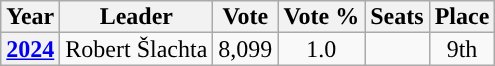<table class="wikitable" style="text-align:center;font-size:100%;line-height:14px;">
<tr>
<th>Year</th>
<th>Leader</th>
<th>Vote</th>
<th>Vote %</th>
<th>Seats</th>
<th>Place</th>
</tr>
<tr>
<th><a href='#'>2024</a></th>
<td>Robert Šlachta</td>
<td>8,099</td>
<td>1.0</td>
<td></td>
<td>9th</td>
</tr>
</table>
